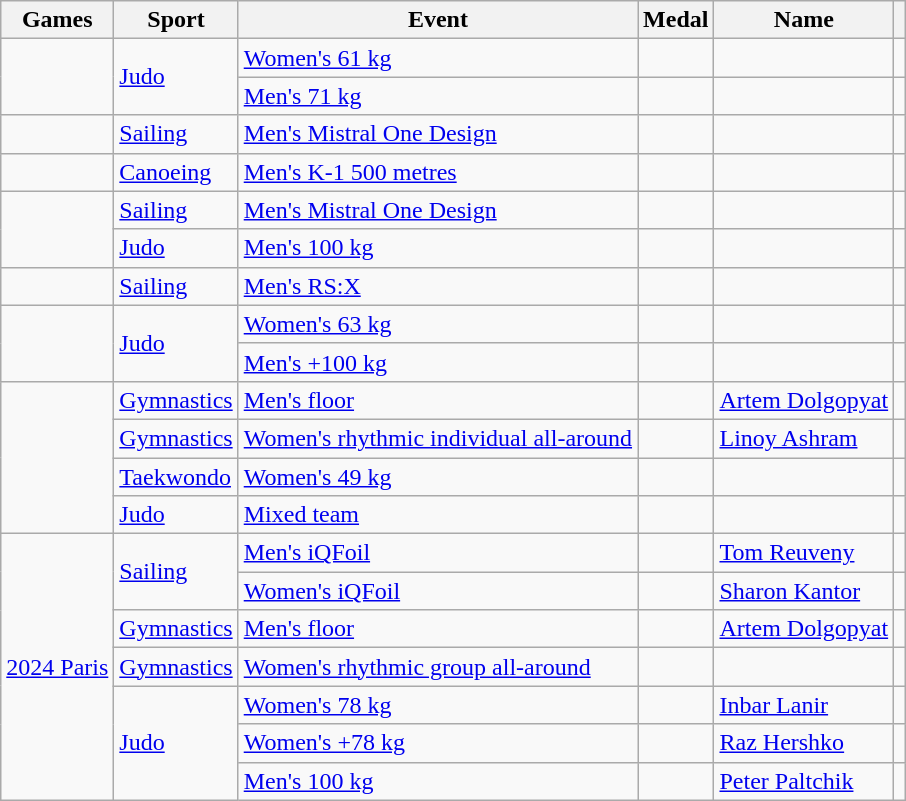<table class="wikitable sortable">
<tr>
<th>Games</th>
<th>Sport</th>
<th>Event</th>
<th>Medal</th>
<th>Name</th>
<th></th>
</tr>
<tr>
<td rowspan=2></td>
<td rowspan=2> <a href='#'>Judo</a></td>
<td><a href='#'>Women's 61 kg</a></td>
<td></td>
<td></td>
<td></td>
</tr>
<tr>
<td><a href='#'>Men's 71 kg</a></td>
<td></td>
<td></td>
<td></td>
</tr>
<tr>
<td></td>
<td> <a href='#'>Sailing</a></td>
<td><a href='#'>Men's Mistral One Design</a></td>
<td></td>
<td></td>
<td></td>
</tr>
<tr>
<td></td>
<td> <a href='#'>Canoeing</a></td>
<td><a href='#'>Men's K-1 500 metres</a></td>
<td></td>
<td></td>
<td></td>
</tr>
<tr>
<td rowspan=2></td>
<td> <a href='#'>Sailing</a></td>
<td><a href='#'>Men's Mistral One Design</a></td>
<td></td>
<td></td>
<td></td>
</tr>
<tr>
<td> <a href='#'>Judo</a></td>
<td><a href='#'>Men's 100 kg</a></td>
<td></td>
<td></td>
<td></td>
</tr>
<tr>
<td></td>
<td> <a href='#'>Sailing</a></td>
<td><a href='#'>Men's RS:X</a></td>
<td></td>
<td></td>
<td></td>
</tr>
<tr>
<td rowspan=2></td>
<td rowspan=2> <a href='#'>Judo</a></td>
<td><a href='#'>Women's 63 kg</a></td>
<td></td>
<td></td>
<td></td>
</tr>
<tr>
<td><a href='#'>Men's +100 kg</a></td>
<td></td>
<td></td>
<td></td>
</tr>
<tr>
<td rowspan=4></td>
<td> <a href='#'>Gymnastics</a></td>
<td><a href='#'>Men's floor</a></td>
<td></td>
<td><a href='#'>Artem Dolgopyat</a></td>
<td></td>
</tr>
<tr>
<td> <a href='#'>Gymnastics</a></td>
<td><a href='#'>Women's rhythmic individual all-around</a></td>
<td></td>
<td><a href='#'>Linoy Ashram</a></td>
<td></td>
</tr>
<tr>
<td> <a href='#'>Taekwondo</a></td>
<td><a href='#'>Women's 49 kg</a></td>
<td></td>
<td></td>
<td></td>
</tr>
<tr>
<td> <a href='#'>Judo</a></td>
<td><a href='#'>Mixed team</a></td>
<td></td>
<td></td>
<td></td>
</tr>
<tr>
<td rowspan="7"><a href='#'>2024 Paris</a></td>
<td rowspan="2"> <a href='#'>Sailing</a></td>
<td><a href='#'>Men's iQFoil</a></td>
<td></td>
<td><a href='#'>Tom Reuveny</a></td>
<td></td>
</tr>
<tr>
<td><a href='#'>Women's iQFoil</a></td>
<td></td>
<td><a href='#'>Sharon Kantor</a></td>
<td></td>
</tr>
<tr>
<td> <a href='#'>Gymnastics</a></td>
<td><a href='#'>Men's floor</a></td>
<td></td>
<td><a href='#'>Artem Dolgopyat</a></td>
<td></td>
</tr>
<tr>
<td> <a href='#'>Gymnastics</a></td>
<td><a href='#'>Women's rhythmic group all-around</a></td>
<td></td>
<td></td>
<td></td>
</tr>
<tr>
<td rowspan="3"> <a href='#'>Judo</a></td>
<td><a href='#'>Women's 78 kg</a></td>
<td></td>
<td><a href='#'>Inbar Lanir</a></td>
<td></td>
</tr>
<tr>
<td><a href='#'>Women's +78 kg</a></td>
<td></td>
<td><a href='#'>Raz Hershko</a></td>
<td></td>
</tr>
<tr>
<td><a href='#'>Men's 100 kg</a></td>
<td></td>
<td><a href='#'>Peter Paltchik</a></td>
<td></td>
</tr>
</table>
